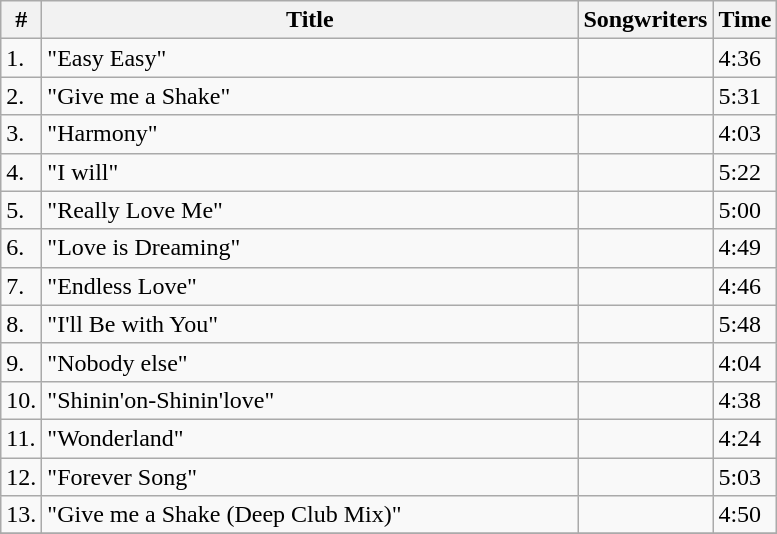<table class="wikitable">
<tr>
<th>#</th>
<th width="350">Title</th>
<th>Songwriters</th>
<th>Time</th>
</tr>
<tr>
<td>1.</td>
<td>"Easy Easy"</td>
<td></td>
<td>4:36</td>
</tr>
<tr>
<td>2.</td>
<td>"Give me a Shake"</td>
<td></td>
<td>5:31</td>
</tr>
<tr>
<td>3.</td>
<td>"Harmony"</td>
<td></td>
<td>4:03</td>
</tr>
<tr>
<td>4.</td>
<td>"I will"</td>
<td></td>
<td>5:22</td>
</tr>
<tr>
<td>5.</td>
<td>"Really Love Me"</td>
<td></td>
<td>5:00</td>
</tr>
<tr>
<td>6.</td>
<td>"Love is Dreaming"</td>
<td></td>
<td>4:49</td>
</tr>
<tr>
<td>7.</td>
<td>"Endless Love"</td>
<td></td>
<td>4:46</td>
</tr>
<tr>
<td>8.</td>
<td>"I'll Be with You"</td>
<td></td>
<td>5:48</td>
</tr>
<tr>
<td>9.</td>
<td>"Nobody else"</td>
<td></td>
<td>4:04</td>
</tr>
<tr>
<td>10.</td>
<td>"Shinin'on-Shinin'love"</td>
<td></td>
<td>4:38</td>
</tr>
<tr>
<td>11.</td>
<td>"Wonderland"</td>
<td></td>
<td>4:24</td>
</tr>
<tr>
<td>12.</td>
<td>"Forever Song"</td>
<td></td>
<td>5:03</td>
</tr>
<tr>
<td>13.</td>
<td>"Give me a Shake (Deep Club Mix)"</td>
<td></td>
<td>4:50</td>
</tr>
<tr>
</tr>
</table>
